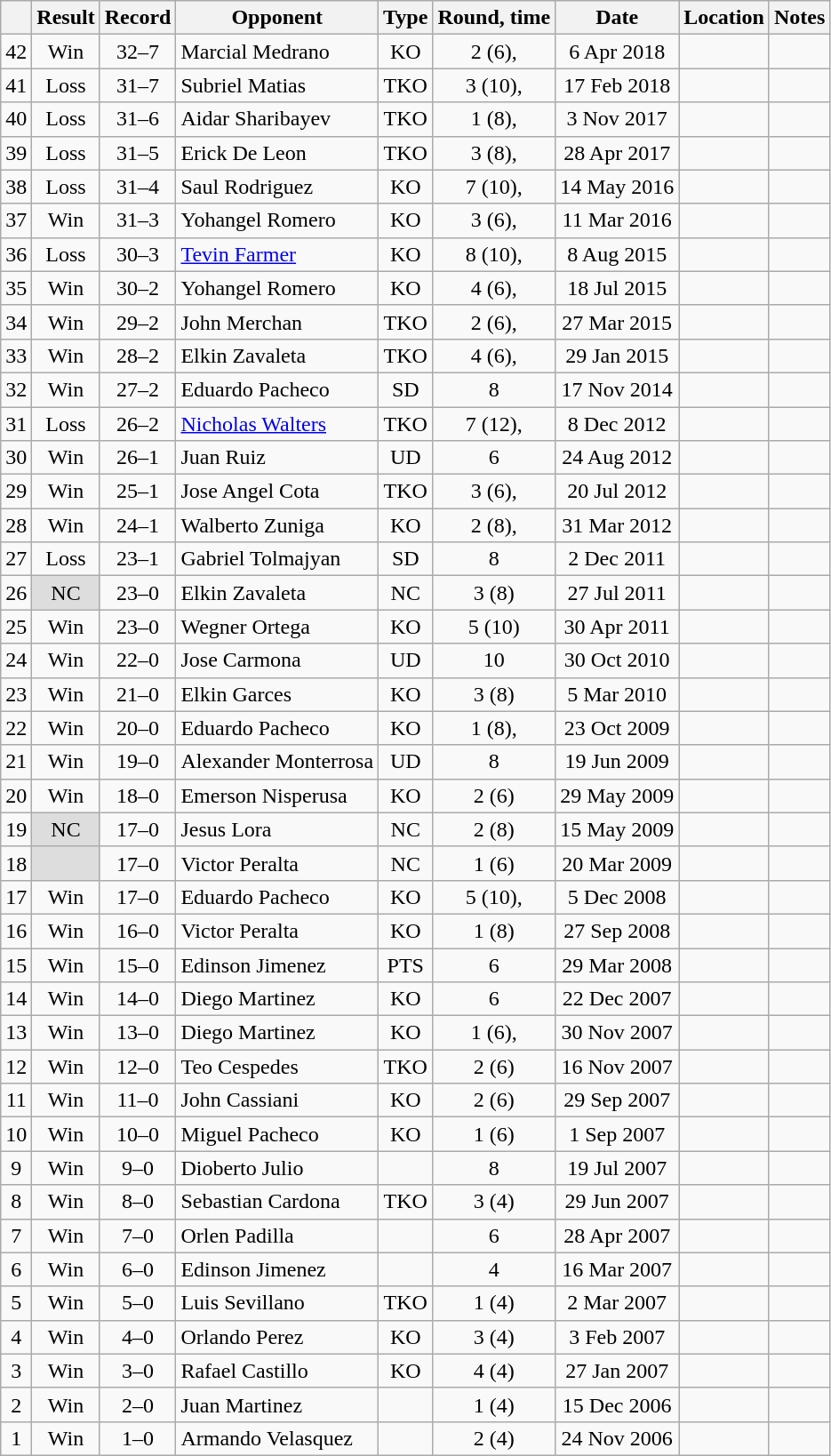<table class="wikitable" style="text-align:center">
<tr>
<th></th>
<th>Result</th>
<th>Record</th>
<th>Opponent</th>
<th>Type</th>
<th>Round, time</th>
<th>Date</th>
<th>Location</th>
<th>Notes</th>
</tr>
<tr>
<td>42</td>
<td>Win</td>
<td>32–7 </td>
<td style="text-align:left;">Marcial Medrano</td>
<td>KO</td>
<td>2 (6), </td>
<td>6 Apr 2018</td>
<td style="text-align:left;"></td>
<td></td>
</tr>
<tr>
<td>41</td>
<td>Loss</td>
<td>31–7 </td>
<td style="text-align:left;">Subriel Matias</td>
<td>TKO</td>
<td>3 (10), </td>
<td>17 Feb 2018</td>
<td style="text-align:left;"></td>
<td></td>
</tr>
<tr>
<td>40</td>
<td>Loss</td>
<td>31–6 </td>
<td style="text-align:left;">Aidar Sharibayev</td>
<td>TKO</td>
<td>1 (8), </td>
<td>3 Nov 2017</td>
<td style="text-align:left;"></td>
<td></td>
</tr>
<tr>
<td>39</td>
<td>Loss</td>
<td>31–5 </td>
<td style="text-align:left;">Erick De Leon</td>
<td>TKO</td>
<td>3 (8), </td>
<td>28 Apr 2017</td>
<td style="text-align:left;"></td>
<td></td>
</tr>
<tr>
<td>38</td>
<td>Loss</td>
<td>31–4 </td>
<td style="text-align:left;">Saul Rodriguez</td>
<td>KO</td>
<td>7 (10), </td>
<td>14 May 2016</td>
<td style="text-align:left;"></td>
<td></td>
</tr>
<tr>
<td>37</td>
<td>Win</td>
<td>31–3 </td>
<td style="text-align:left;">Yohangel Romero</td>
<td>KO</td>
<td>3 (6), </td>
<td>11 Mar 2016</td>
<td style="text-align:left;"></td>
<td></td>
</tr>
<tr>
<td>36</td>
<td>Loss</td>
<td>30–3 </td>
<td style="text-align:left;"><a href='#'>Tevin Farmer</a></td>
<td>KO</td>
<td>8 (10), </td>
<td>8 Aug 2015</td>
<td style="text-align:left;"></td>
<td></td>
</tr>
<tr>
<td>35</td>
<td>Win</td>
<td>30–2 </td>
<td style="text-align:left;">Yohangel Romero</td>
<td>KO</td>
<td>4 (6), </td>
<td>18 Jul 2015</td>
<td style="text-align:left;"></td>
<td></td>
</tr>
<tr>
<td>34</td>
<td>Win</td>
<td>29–2 </td>
<td style="text-align:left;">John Merchan</td>
<td>TKO</td>
<td>2 (6), </td>
<td>27 Mar 2015</td>
<td style="text-align:left;"></td>
<td></td>
</tr>
<tr>
<td>33</td>
<td>Win</td>
<td>28–2 </td>
<td style="text-align:left;">Elkin Zavaleta</td>
<td>TKO</td>
<td>4 (6), </td>
<td>29 Jan 2015</td>
<td style="text-align:left;"></td>
<td></td>
</tr>
<tr>
<td>32</td>
<td>Win</td>
<td>27–2 </td>
<td style="text-align:left;">Eduardo Pacheco</td>
<td>SD</td>
<td>8</td>
<td>17 Nov 2014</td>
<td style="text-align:left;"></td>
<td></td>
</tr>
<tr>
<td>31</td>
<td>Loss</td>
<td>26–2 </td>
<td style="text-align:left;"><a href='#'>Nicholas Walters</a></td>
<td>TKO</td>
<td>7 (12), </td>
<td>8 Dec 2012</td>
<td style="text-align:left;"></td>
<td style="text-align:left;"></td>
</tr>
<tr>
<td>30</td>
<td>Win</td>
<td>26–1 </td>
<td style="text-align:left;">Juan Ruiz</td>
<td>UD</td>
<td>6</td>
<td>24 Aug 2012</td>
<td style="text-align:left;"></td>
<td></td>
</tr>
<tr>
<td>29</td>
<td>Win</td>
<td>25–1 </td>
<td style="text-align:left;">Jose Angel Cota</td>
<td>TKO</td>
<td>3 (6), </td>
<td>20 Jul 2012</td>
<td style="text-align:left;"></td>
<td></td>
</tr>
<tr>
<td>28</td>
<td>Win</td>
<td>24–1 </td>
<td style="text-align:left;">Walberto Zuniga</td>
<td>KO</td>
<td>2 (8), </td>
<td>31 Mar 2012</td>
<td style="text-align:left;"></td>
<td></td>
</tr>
<tr>
<td>27</td>
<td>Loss</td>
<td>23–1 </td>
<td style="text-align:left;">Gabriel Tolmajyan</td>
<td>SD</td>
<td>8</td>
<td>2 Dec 2011</td>
<td style="text-align:left;"></td>
<td></td>
</tr>
<tr>
<td>26</td>
<td style="background: #DDD">NC</td>
<td>23–0 </td>
<td style="text-align:left;">Elkin Zavaleta</td>
<td>NC</td>
<td>3 (8)</td>
<td>27 Jul 2011</td>
<td style="text-align:left;"></td>
<td></td>
</tr>
<tr>
<td>25</td>
<td>Win</td>
<td>23–0 </td>
<td style="text-align:left;">Wegner Ortega</td>
<td>KO</td>
<td>5 (10)</td>
<td>30 Apr 2011</td>
<td style="text-align:left;"></td>
<td></td>
</tr>
<tr>
<td>24</td>
<td>Win</td>
<td>22–0 </td>
<td style="text-align:left;">Jose Carmona</td>
<td>UD</td>
<td>10</td>
<td>30 Oct 2010</td>
<td style="text-align:left;"></td>
<td></td>
</tr>
<tr>
<td>23</td>
<td>Win</td>
<td>21–0 </td>
<td style="text-align:left;">Elkin Garces</td>
<td>KO</td>
<td>3 (8)</td>
<td>5 Mar 2010</td>
<td style="text-align:left;"></td>
<td></td>
</tr>
<tr>
<td>22</td>
<td>Win</td>
<td>20–0 </td>
<td style="text-align:left;">Eduardo Pacheco</td>
<td>KO</td>
<td>1 (8), </td>
<td>23 Oct 2009</td>
<td style="text-align:left;"></td>
<td></td>
</tr>
<tr>
<td>21</td>
<td>Win</td>
<td>19–0 </td>
<td style="text-align:left;">Alexander Monterrosa</td>
<td>UD</td>
<td>8</td>
<td>19 Jun 2009</td>
<td style="text-align:left;"></td>
<td></td>
</tr>
<tr>
<td>20</td>
<td>Win</td>
<td>18–0 </td>
<td style="text-align:left;">Emerson Nisperusa</td>
<td>KO</td>
<td>2 (6)</td>
<td>29 May 2009</td>
<td style="text-align:left;"></td>
<td></td>
</tr>
<tr>
<td>19</td>
<td style="background: #DDD">NC</td>
<td>17–0 </td>
<td style="text-align:left;">Jesus Lora</td>
<td>NC</td>
<td>2 (8)</td>
<td>15 May 2009</td>
<td style="text-align:left;"></td>
<td style="text-align:left;"></td>
</tr>
<tr>
<td>18</td>
<td style="background: #DDD"></td>
<td>17–0 </td>
<td style="text-align:left;">Victor Peralta</td>
<td>NC</td>
<td>1 (6)</td>
<td>20 Mar 2009</td>
<td style="text-align:left;"></td>
<td style="text-align:left;"></td>
</tr>
<tr>
<td>17</td>
<td>Win</td>
<td>17–0</td>
<td style="text-align:left;">Eduardo Pacheco</td>
<td>KO</td>
<td>5 (10), </td>
<td>5 Dec 2008</td>
<td style="text-align:left;"></td>
<td></td>
</tr>
<tr>
<td>16</td>
<td>Win</td>
<td>16–0</td>
<td style="text-align:left;">Victor Peralta</td>
<td>KO</td>
<td>1 (8)</td>
<td>27 Sep 2008</td>
<td style="text-align:left;"></td>
<td></td>
</tr>
<tr>
<td>15</td>
<td>Win</td>
<td>15–0</td>
<td style="text-align:left;">Edinson Jimenez</td>
<td>PTS</td>
<td>6</td>
<td>29 Mar 2008</td>
<td style="text-align:left;"></td>
<td></td>
</tr>
<tr>
<td>14</td>
<td>Win</td>
<td>14–0</td>
<td style="text-align:left;">Diego Martinez</td>
<td>KO</td>
<td>6</td>
<td>22 Dec 2007</td>
<td style="text-align:left;"></td>
<td></td>
</tr>
<tr>
<td>13</td>
<td>Win</td>
<td>13–0</td>
<td style="text-align:left;">Diego Martinez</td>
<td>KO</td>
<td>1 (6), </td>
<td>30 Nov 2007</td>
<td style="text-align:left;"></td>
<td></td>
</tr>
<tr>
<td>12</td>
<td>Win</td>
<td>12–0</td>
<td style="text-align:left;">Teo Cespedes</td>
<td>TKO</td>
<td>2 (6)</td>
<td>16 Nov 2007</td>
<td style="text-align:left;"></td>
<td></td>
</tr>
<tr>
<td>11</td>
<td>Win</td>
<td>11–0</td>
<td style="text-align:left;">John Cassiani</td>
<td>KO</td>
<td>2 (6)</td>
<td>29 Sep 2007</td>
<td style="text-align:left;"></td>
<td></td>
</tr>
<tr>
<td>10</td>
<td>Win</td>
<td>10–0</td>
<td style="text-align:left;">Miguel Pacheco</td>
<td>KO</td>
<td>1 (6)</td>
<td>1 Sep 2007</td>
<td style="text-align:left;"></td>
<td></td>
</tr>
<tr>
<td>9</td>
<td>Win</td>
<td>9–0</td>
<td style="text-align:left;">Dioberto Julio</td>
<td></td>
<td>8</td>
<td>19 Jul 2007</td>
<td style="text-align:left;"></td>
<td></td>
</tr>
<tr>
<td>8</td>
<td>Win</td>
<td>8–0</td>
<td style="text-align:left;">Sebastian Cardona</td>
<td>TKO</td>
<td>3 (4)</td>
<td>29 Jun 2007</td>
<td style="text-align:left;"></td>
<td></td>
</tr>
<tr>
<td>7</td>
<td>Win</td>
<td>7–0</td>
<td style="text-align:left;">Orlen Padilla</td>
<td></td>
<td>6</td>
<td>28 Apr 2007</td>
<td style="text-align:left;"></td>
<td></td>
</tr>
<tr>
<td>6</td>
<td>Win</td>
<td>6–0</td>
<td style="text-align:left;">Edinson Jimenez</td>
<td></td>
<td>4</td>
<td>16 Mar 2007</td>
<td style="text-align:left;"></td>
<td></td>
</tr>
<tr>
<td>5</td>
<td>Win</td>
<td>5–0</td>
<td style="text-align:left;">Luis Sevillano</td>
<td>TKO</td>
<td>1 (4)</td>
<td>2 Mar 2007</td>
<td style="text-align:left;"></td>
<td></td>
</tr>
<tr>
<td>4</td>
<td>Win</td>
<td>4–0</td>
<td style="text-align:left;">Orlando Perez</td>
<td>KO</td>
<td>3 (4)</td>
<td>3 Feb 2007</td>
<td style="text-align:left;"></td>
<td></td>
</tr>
<tr>
<td>3</td>
<td>Win</td>
<td>3–0</td>
<td style="text-align:left;">Rafael Castillo</td>
<td>KO</td>
<td>4 (4)</td>
<td>27 Jan 2007</td>
<td style="text-align:left;"></td>
<td></td>
</tr>
<tr>
<td>2</td>
<td>Win</td>
<td>2–0</td>
<td style="text-align:left;">Juan Martinez</td>
<td></td>
<td>1 (4)</td>
<td>15 Dec 2006</td>
<td style="text-align:left;"></td>
<td></td>
</tr>
<tr>
<td>1</td>
<td>Win</td>
<td>1–0</td>
<td style="text-align:left;">Armando Velasquez</td>
<td></td>
<td>2 (4)</td>
<td>24 Nov 2006</td>
<td style="text-align:left;"></td>
<td></td>
</tr>
</table>
